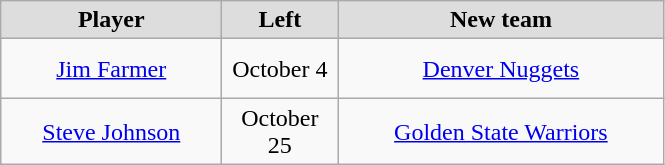<table class="wikitable" style="text-align: center">
<tr align="center"  bgcolor="#dddddd">
<td style="width:140px"><strong>Player</strong></td>
<td style="width:70px"><strong>Left</strong></td>
<td style="width:210px"><strong>New team</strong></td>
</tr>
<tr style="height:40px">
<td><a href='#'>Jim Farmer</a></td>
<td>October 4</td>
<td><a href='#'>Denver Nuggets</a></td>
</tr>
<tr style="height:40px">
<td><a href='#'>Steve Johnson</a></td>
<td>October 25</td>
<td><a href='#'>Golden State Warriors</a></td>
</tr>
</table>
